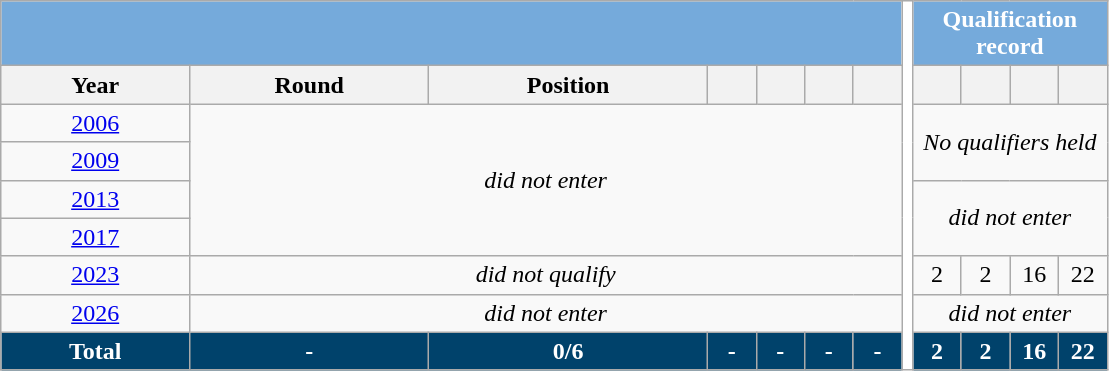<table class="wikitable" style="text-align: center;">
<tr>
<th style="background:#75AADB;" colspan="7"><a href='#'></a></th>
<th style="background:white; width:1%;" rowspan="9"></th>
<th style="background:#75AADB; color:white;" colspan="5">Qualification record</th>
</tr>
<tr>
<th>Year</th>
<th>Round</th>
<th>Position</th>
<th width=25></th>
<th width=25></th>
<th width=25></th>
<th width=25></th>
<th width=25></th>
<th width=25></th>
<th width=25></th>
<th width=25></th>
</tr>
<tr>
<td><a href='#'>2006</a></td>
<td colspan=6 rowspan=4><em>did not enter</em></td>
<td colspan=4 rowspan=2 align=center><em>No qualifiers held</em></td>
</tr>
<tr>
<td><a href='#'>2009</a></td>
</tr>
<tr>
<td><a href='#'>2013</a></td>
<td colspan=4 rowspan=2 align=center><em>did not enter</em></td>
</tr>
<tr>
<td><a href='#'>2017</a></td>
</tr>
<tr>
<td><a href='#'>2023</a></td>
<td colspan=6 align=center><em>did not qualify</em></td>
<td>2</td>
<td>2</td>
<td>16</td>
<td>22</td>
</tr>
<tr>
<td><a href='#'>2026</a></td>
<td colspan=6 align=center><em>did not enter</em></td>
<td colspan=4 align=center><em>did not enter</em></td>
</tr>
<tr>
<th style="color:white; background:#00426B;"><strong>Total</strong></th>
<th style="color:white; background:#00426B;"><strong>-</strong></th>
<th style="color:white; background:#00426B;"><strong>0/6</strong></th>
<th style="color:white; background:#00426B;"><strong>-</strong></th>
<th style="color:white; background:#00426B;"><strong>-</strong></th>
<th style="color:white; background:#00426B;"><strong>-</strong></th>
<th style="color:white; background:#00426B;"><strong>-</strong></th>
<th style="color:white; background:#00426B;"><strong>2</strong></th>
<th style="color:white; background:#00426B;"><strong>2</strong></th>
<th style="color:white; background:#00426B;"><strong>16</strong></th>
<th style="color:white; background:#00426B;"><strong>22</strong></th>
</tr>
</table>
